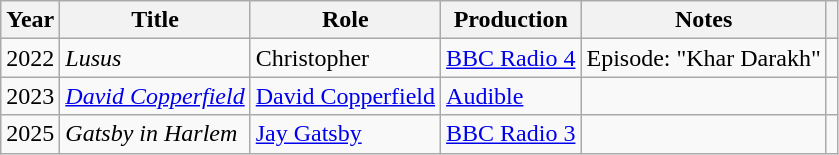<table class="wikitable plain">
<tr>
<th scope="col">Year</th>
<th scope="col">Title</th>
<th scope="col">Role</th>
<th>Production</th>
<th scope="col" class="unsortable">Notes</th>
<th></th>
</tr>
<tr>
<td>2022</td>
<td><em>Lusus</em></td>
<td>Christopher</td>
<td><a href='#'>BBC Radio 4</a></td>
<td>Episode: "Khar Darakh"</td>
<td style = "text-align: center;"></td>
</tr>
<tr>
<td>2023</td>
<td><em><a href='#'>David Copperfield</a></em></td>
<td><a href='#'>David Copperfield</a></td>
<td><a href='#'>Audible</a></td>
<td></td>
<td style = "text-align: center;"></td>
</tr>
<tr>
<td>2025</td>
<td><em>Gatsby in Harlem</em></td>
<td><a href='#'>Jay Gatsby</a></td>
<td><a href='#'>BBC Radio 3</a></td>
<td></td>
<td></td>
</tr>
</table>
